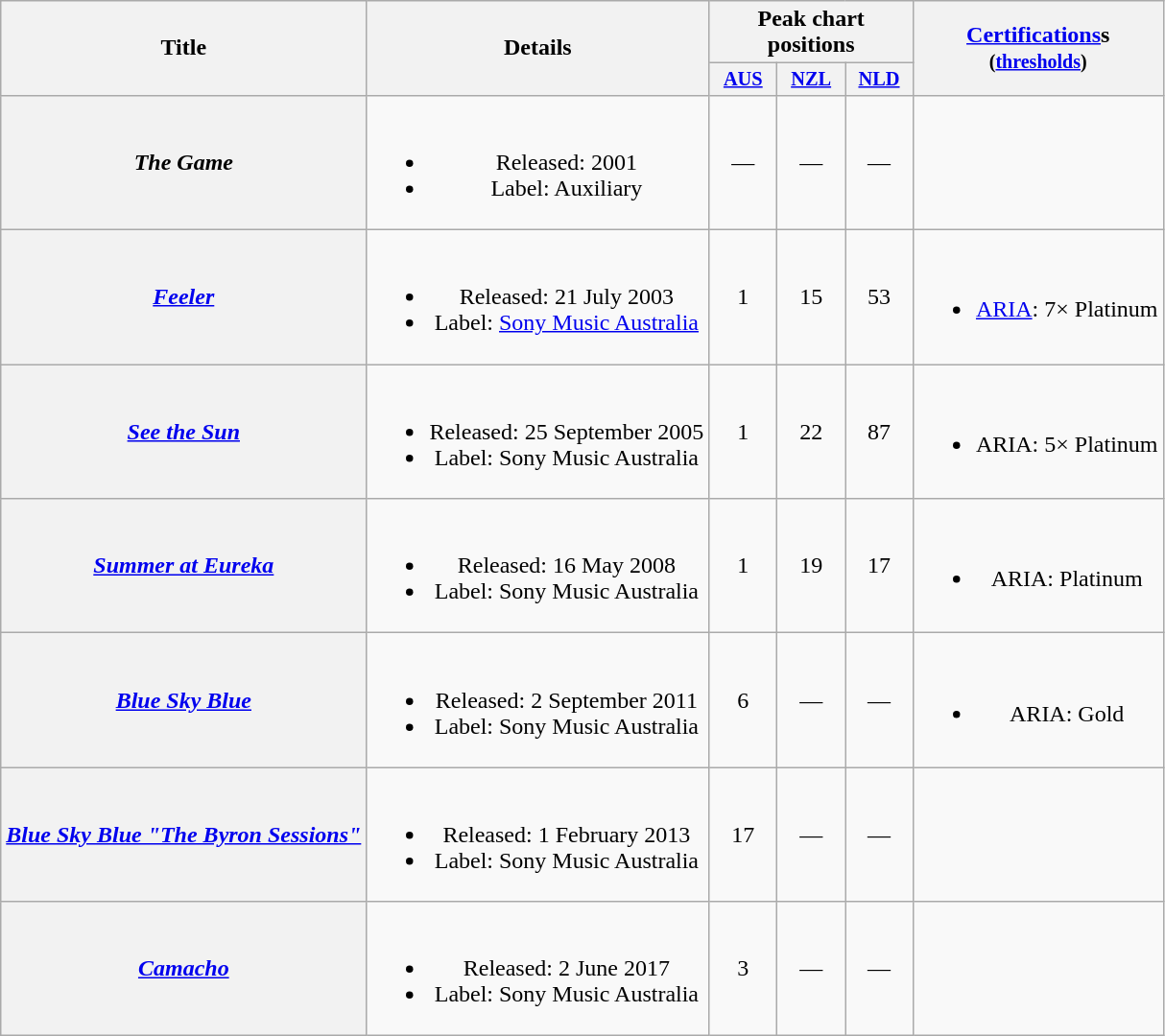<table class="wikitable plainrowheaders" style="text-align:center;">
<tr>
<th rowspan="2">Title</th>
<th rowspan="2">Details</th>
<th colspan="3">Peak chart positions</th>
<th rowspan="2"><a href='#'>Certifications</a>s<br><small>(<a href='#'>thresholds</a>)</small></th>
</tr>
<tr>
<th style="width:3em;font-size:85%"><a href='#'>AUS</a><br></th>
<th style="width:3em;font-size:85%"><a href='#'>NZL</a><br></th>
<th style="width:3em;font-size:85%"><a href='#'>NLD</a><br></th>
</tr>
<tr>
<th scope="row"><em>The Game</em></th>
<td><br><ul><li>Released: 2001</li><li>Label: Auxiliary</li></ul></td>
<td align="center">—</td>
<td align="center">—</td>
<td align="center">—</td>
<td></td>
</tr>
<tr>
<th scope="row"><em><a href='#'>Feeler</a></em></th>
<td><br><ul><li>Released: 21 July 2003</li><li>Label: <a href='#'>Sony Music Australia</a></li></ul></td>
<td align="center">1</td>
<td align="center">15</td>
<td align="center">53</td>
<td><br><ul><li><a href='#'>ARIA</a>: 7× Platinum</li></ul></td>
</tr>
<tr>
<th scope="row"><em><a href='#'>See the Sun</a></em></th>
<td><br><ul><li>Released: 25 September 2005</li><li>Label: Sony Music Australia</li></ul></td>
<td align="center">1</td>
<td align="center">22</td>
<td align="center">87</td>
<td><br><ul><li>ARIA: 5× Platinum</li></ul></td>
</tr>
<tr>
<th scope="row"><em><a href='#'>Summer at Eureka</a></em></th>
<td><br><ul><li>Released: 16 May 2008</li><li>Label: Sony Music Australia</li></ul></td>
<td align="center">1</td>
<td align="center">19</td>
<td align="center">17</td>
<td><br><ul><li>ARIA: Platinum</li></ul></td>
</tr>
<tr>
<th scope="row"><em><a href='#'>Blue Sky Blue</a></em></th>
<td><br><ul><li>Released: 2 September 2011</li><li>Label: Sony Music Australia</li></ul></td>
<td align="center">6</td>
<td align="center">—</td>
<td align="center">—</td>
<td><br><ul><li>ARIA: Gold</li></ul></td>
</tr>
<tr>
<th scope="row"><em><a href='#'>Blue Sky Blue "The Byron Sessions"</a></em></th>
<td><br><ul><li>Released: 1 February 2013</li><li>Label: Sony Music Australia</li></ul></td>
<td align="center">17</td>
<td align="center">—</td>
<td align="center">—</td>
<td></td>
</tr>
<tr>
<th scope="row"><em><a href='#'>Camacho</a></em></th>
<td><br><ul><li>Released: 2 June 2017</li><li>Label: Sony Music Australia</li></ul></td>
<td align="center">3</td>
<td align="center">—</td>
<td align="center">—</td>
<td></td>
</tr>
</table>
